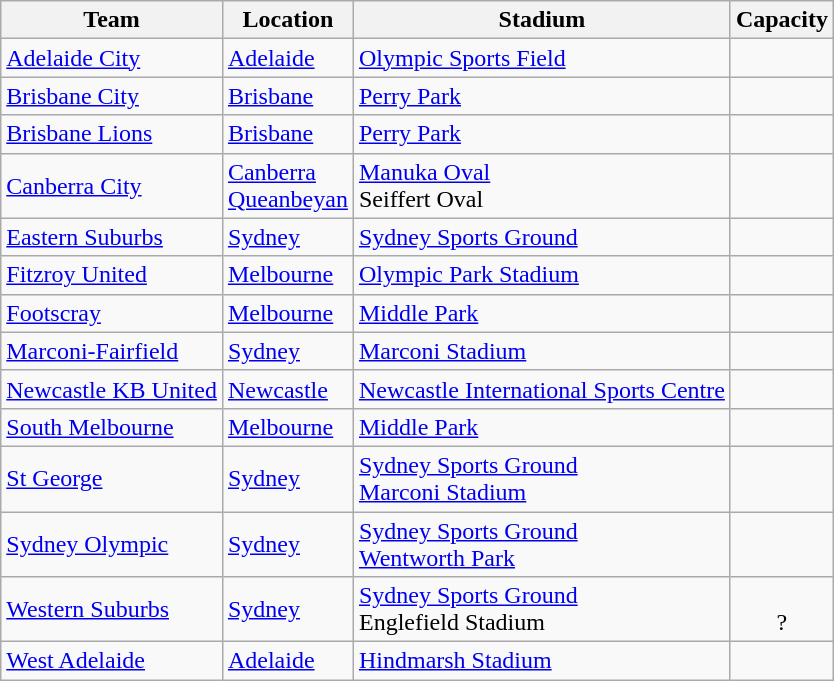<table class="wikitable sortable">
<tr>
<th>Team</th>
<th>Location</th>
<th>Stadium</th>
<th>Capacity</th>
</tr>
<tr>
<td><a href='#'>Adelaide City</a></td>
<td><a href='#'>Adelaide</a></td>
<td><a href='#'>Olympic Sports Field</a></td>
<td style="text-align:center"></td>
</tr>
<tr>
<td><a href='#'>Brisbane City</a></td>
<td><a href='#'>Brisbane</a></td>
<td><a href='#'>Perry Park</a></td>
<td style="text-align:center"></td>
</tr>
<tr>
<td><a href='#'>Brisbane Lions</a></td>
<td><a href='#'>Brisbane</a></td>
<td><a href='#'>Perry Park</a></td>
<td style="text-align:center"></td>
</tr>
<tr>
<td><a href='#'>Canberra City</a></td>
<td><a href='#'>Canberra</a><br><a href='#'>Queanbeyan</a></td>
<td><a href='#'>Manuka Oval</a><br>Seiffert Oval</td>
<td style="text-align:center"><br></td>
</tr>
<tr>
<td><a href='#'>Eastern Suburbs</a></td>
<td><a href='#'>Sydney</a></td>
<td><a href='#'>Sydney Sports Ground</a></td>
<td style="text-align:center"></td>
</tr>
<tr>
<td><a href='#'>Fitzroy United</a></td>
<td><a href='#'>Melbourne</a></td>
<td><a href='#'>Olympic Park Stadium</a></td>
<td style="text-align:center"></td>
</tr>
<tr>
<td><a href='#'>Footscray</a></td>
<td><a href='#'>Melbourne</a></td>
<td><a href='#'>Middle Park</a></td>
<td style="text-align:center"></td>
</tr>
<tr>
<td><a href='#'>Marconi-Fairfield</a></td>
<td><a href='#'>Sydney</a></td>
<td><a href='#'>Marconi Stadium</a></td>
<td style="text-align:center"></td>
</tr>
<tr>
<td><a href='#'>Newcastle KB United</a></td>
<td><a href='#'>Newcastle</a></td>
<td><a href='#'>Newcastle International Sports Centre</a></td>
<td style="text-align:center"></td>
</tr>
<tr>
<td><a href='#'>South Melbourne</a></td>
<td><a href='#'>Melbourne</a></td>
<td><a href='#'>Middle Park</a></td>
<td style="text-align:center"></td>
</tr>
<tr>
<td><a href='#'>St George</a></td>
<td><a href='#'>Sydney</a></td>
<td><a href='#'>Sydney Sports Ground</a><br><a href='#'>Marconi Stadium</a></td>
<td style="text-align:center"><br></td>
</tr>
<tr>
<td><a href='#'>Sydney Olympic</a></td>
<td><a href='#'>Sydney</a></td>
<td><a href='#'>Sydney Sports Ground</a><br><a href='#'>Wentworth Park</a></td>
<td style="text-align:center"><br></td>
</tr>
<tr>
<td><a href='#'>Western Suburbs</a></td>
<td><a href='#'>Sydney</a></td>
<td><a href='#'>Sydney Sports Ground</a><br>Englefield Stadium</td>
<td style="text-align:center"><br>?</td>
</tr>
<tr>
<td><a href='#'>West Adelaide</a></td>
<td><a href='#'>Adelaide</a></td>
<td><a href='#'>Hindmarsh Stadium</a></td>
<td style="text-align:center"></td>
</tr>
</table>
